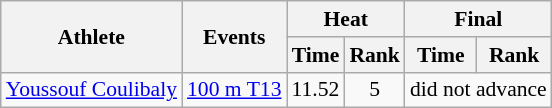<table class=wikitable style="font-size:90%">
<tr>
<th rowspan="2">Athlete</th>
<th rowspan="2">Events</th>
<th colspan="2">Heat</th>
<th colspan="2">Final</th>
</tr>
<tr>
<th>Time</th>
<th>Rank</th>
<th>Time</th>
<th>Rank</th>
</tr>
<tr align=center>
<td align=left><a href='#'>Youssouf Coulibaly</a></td>
<td align=left><a href='#'>100 m T13</a></td>
<td>11.52</td>
<td>5</td>
<td colspan=2>did not advance</td>
</tr>
</table>
